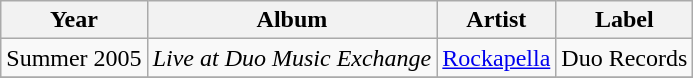<table class="wikitable">
<tr>
<th align="center" valign="top"><strong>Year</strong></th>
<th align="center" valign="top"><strong>Album</strong></th>
<th align="center" valign="top"><strong>Artist</strong></th>
<th align="center" valign="top"><strong>Label</strong></th>
</tr>
<tr>
<td align="center" valign="middle">Summer 2005</td>
<td align="center" valign="middle"><em>Live at Duo Music Exchange</em></td>
<td align="center" valign="middle"><a href='#'>Rockapella</a></td>
<td align="center" valign="middle">Duo Records</td>
</tr>
<tr>
</tr>
</table>
